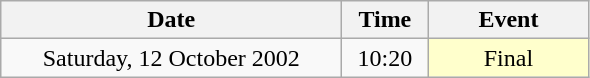<table class = "wikitable" style="text-align:center;">
<tr>
<th width=220>Date</th>
<th width=50>Time</th>
<th width=100>Event</th>
</tr>
<tr>
<td>Saturday, 12 October 2002</td>
<td>10:20</td>
<td bgcolor=ffffcc>Final</td>
</tr>
</table>
